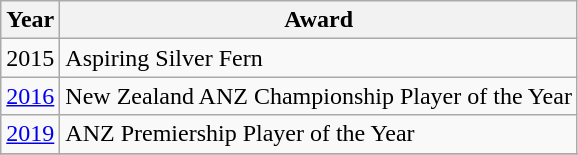<table class="wikitable collapsible">
<tr>
<th>Year</th>
<th>Award</th>
</tr>
<tr>
<td>2015</td>
<td>Aspiring Silver Fern</td>
</tr>
<tr>
<td><a href='#'>2016</a></td>
<td>New Zealand ANZ Championship Player of the Year</td>
</tr>
<tr>
<td><a href='#'>2019</a></td>
<td>ANZ Premiership Player of the Year</td>
</tr>
<tr>
</tr>
</table>
